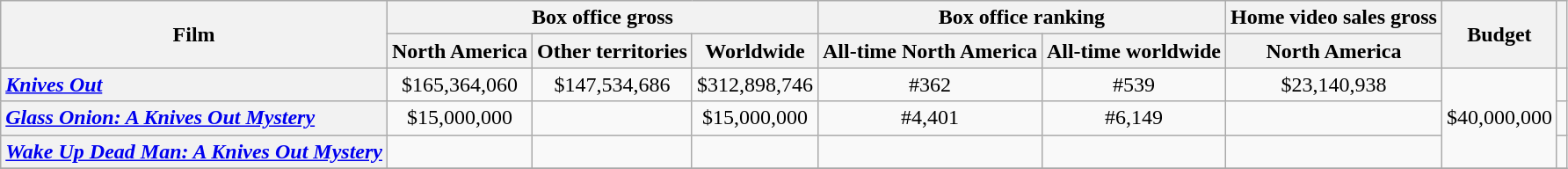<table class="wikitable sortable" border="1" style="text-align: center;">
<tr>
<th rowspan="2">Film</th>
<th colspan="3">Box office gross</th>
<th colspan="2">Box office ranking</th>
<th>Home video sales gross</th>
<th rowspan="2">Budget</th>
<th rowspan="2"></th>
</tr>
<tr>
<th>North America</th>
<th>Other territories</th>
<th>Worldwide</th>
<th>All-time North America</th>
<th>All-time worldwide</th>
<th>North America</th>
</tr>
<tr>
<th style="text-align: left"><em><a href='#'>Knives Out</a></em></th>
<td>$165,364,060</td>
<td>$147,534,686</td>
<td>$312,898,746</td>
<td>#362</td>
<td>#539</td>
<td>$23,140,938</td>
<td rowspan="3">$40,000,000</td>
<td></td>
</tr>
<tr>
<th style="text-align: left"><em><a href='#'>Glass Onion: A Knives Out Mystery</a></em></th>
<td>$15,000,000</td>
<td></td>
<td>$15,000,000</td>
<td>#4,401</td>
<td>#6,149</td>
<td></td>
<td></td>
</tr>
<tr>
<th style="text-align: left"><em><a href='#'>Wake Up Dead Man: A Knives Out Mystery</a></em></th>
<td></td>
<td></td>
<td></td>
<td></td>
<td></td>
<td></td>
<td></td>
</tr>
<tr>
</tr>
</table>
